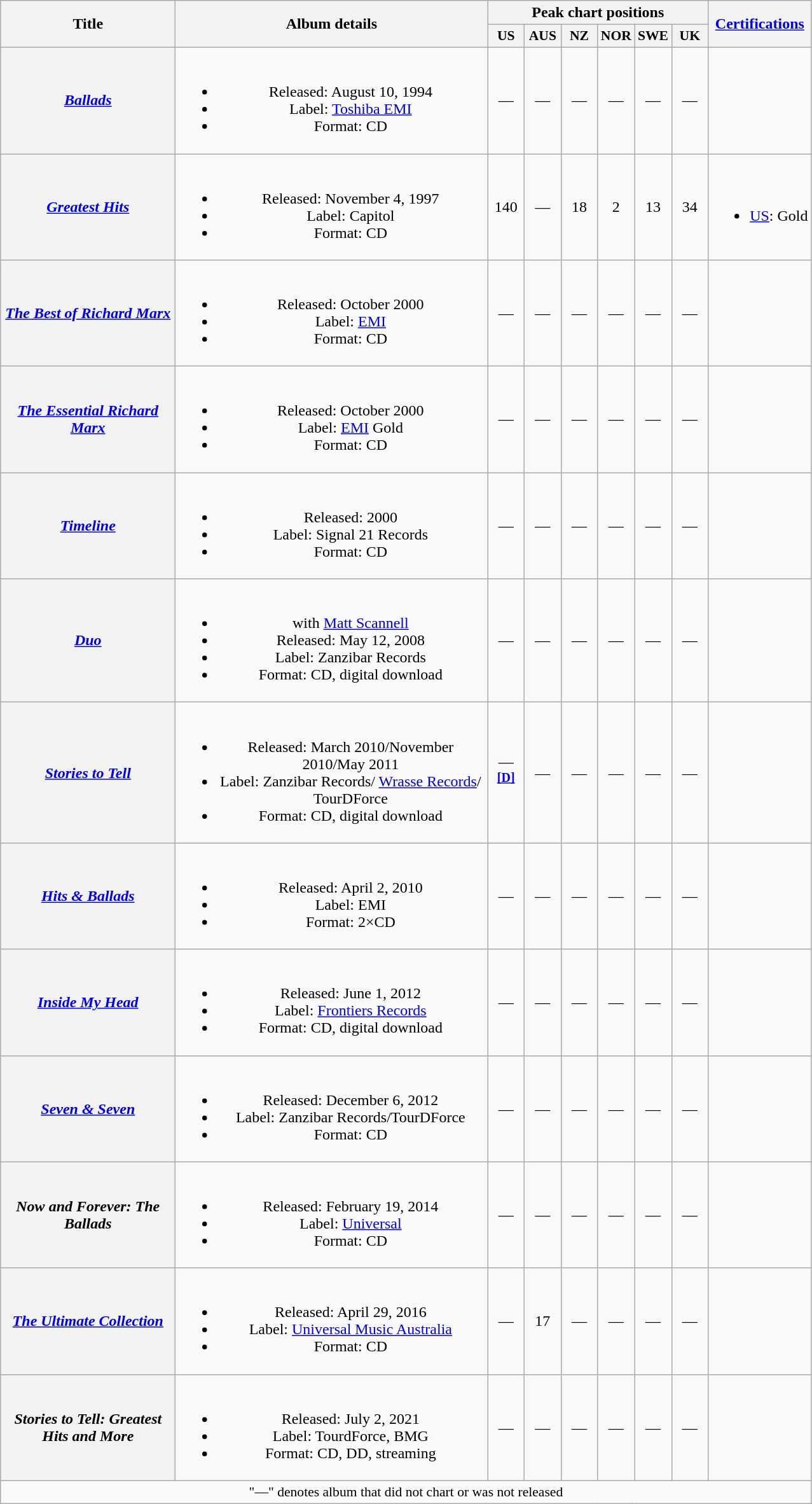<table class="wikitable plainrowheaders" style="text-align:center;" border="1">
<tr>
<th scope="col" rowspan="2" style="width:11em;">Title</th>
<th scope="col" rowspan="2" style="width:20em;">Album details</th>
<th scope="col" colspan="6">Peak chart positions</th>
<th scope="col" rowspan="2"><a href='#'>Certifications</a></th>
</tr>
<tr>
<th scope="col" style="width:2.2em;font-size:90%;">US<br></th>
<th scope="col" style="width:2.2em;font-size:90%;">AUS<br></th>
<th scope="col" style="width:2.2em;font-size:90%;">NZ<br></th>
<th scope="col" style="width:2.2em;font-size:90%;">NOR<br></th>
<th scope="col" style="width:2.2em;font-size:90%;">SWE<br></th>
<th scope="col" style="width:2.2em;font-size:90%;">UK<br></th>
</tr>
<tr>
<th scope="row"><em><a href='#'>Ballads</a></em></th>
<td><br><ul><li>Released: August 10, 1994</li><li>Label: <a href='#'>Toshiba EMI</a></li><li>Format: CD</li></ul></td>
<td>—</td>
<td>—</td>
<td>—</td>
<td>—</td>
<td>—</td>
<td>—</td>
<td style="text-align:left;"></td>
</tr>
<tr>
<th scope="row"><em><a href='#'>Greatest Hits</a></em></th>
<td><br><ul><li>Released: November 4, 1997</li><li>Label: Capitol</li><li>Format: CD</li></ul></td>
<td>140</td>
<td>—</td>
<td>18</td>
<td>2</td>
<td>13</td>
<td>34</td>
<td style="text-align:left;"><br><ul><li><a href='#'>US</a>: Gold</li></ul></td>
</tr>
<tr>
<th scope="row"><em><a href='#'>The Best of Richard Marx</a></em></th>
<td><br><ul><li>Released: October 2000</li><li>Label: <a href='#'>EMI</a></li><li>Format: CD</li></ul></td>
<td>—</td>
<td>—</td>
<td>—</td>
<td>—</td>
<td>—</td>
<td>—</td>
<td style="text-align:left;"></td>
</tr>
<tr>
<th scope="row"><em><a href='#'>The Essential Richard Marx</a></em></th>
<td><br><ul><li>Released: October 2000</li><li>Label: <a href='#'>EMI</a> Gold</li><li>Format: CD</li></ul></td>
<td>—</td>
<td>—</td>
<td>—</td>
<td>—</td>
<td>—</td>
<td>—</td>
<td style="text-align:left;"></td>
</tr>
<tr>
<th scope="row"><em><a href='#'>Timeline</a></em></th>
<td><br><ul><li>Released: 2000</li><li>Label: Signal 21 Records</li><li>Format: CD</li></ul></td>
<td>—</td>
<td>—</td>
<td>—</td>
<td>—</td>
<td>—</td>
<td>—</td>
<td style="text-align:left;"></td>
</tr>
<tr>
<th scope="row"><em><a href='#'>Duo</a></em></th>
<td><br><ul><li>with <a href='#'>Matt Scannell</a></li><li>Released: May 12, 2008</li><li>Label: Zanzibar Records</li><li>Format: CD, digital download</li></ul></td>
<td>—</td>
<td>—</td>
<td>—</td>
<td>—</td>
<td>—</td>
<td>—</td>
<td style="text-align:left;"></td>
</tr>
<tr>
<th scope="row"><em><a href='#'>Stories to Tell</a></em></th>
<td><br><ul><li>Released: March 2010/November 2010/May 2011</li><li>Label: Zanzibar Records/ <a href='#'>Wrasse Records</a>/ TourDForce</li><li>Format: CD, digital download</li></ul></td>
<td>—<br><sup><a href='#'><strong>[D]</strong></a></sup></td>
<td>—</td>
<td>—</td>
<td>—</td>
<td>—</td>
<td>—</td>
<td style="text-align:left;"></td>
</tr>
<tr>
<th scope="row"><em><a href='#'>Hits & Ballads</a></em></th>
<td><br><ul><li>Released: April 2, 2010</li><li>Label: EMI</li><li>Format: 2×CD</li></ul></td>
<td>—</td>
<td>—</td>
<td>—</td>
<td>—</td>
<td>—</td>
<td>—</td>
<td style="text-align:left;"></td>
</tr>
<tr>
<th scope="row"><em><a href='#'>Inside My Head</a></em></th>
<td><br><ul><li>Released: June 1, 2012</li><li>Label: <a href='#'>Frontiers Records</a></li><li>Format: CD, digital download</li></ul></td>
<td>—</td>
<td>—</td>
<td>—</td>
<td>—</td>
<td>—</td>
<td>—</td>
<td style="text-align:left;"></td>
</tr>
<tr>
<th scope="row"><em><a href='#'>Seven & Seven</a></em></th>
<td><br><ul><li>Released: December 6, 2012</li><li>Label: Zanzibar Records/TourDForce</li><li>Format: CD</li></ul></td>
<td>—</td>
<td>—</td>
<td>—</td>
<td>—</td>
<td>—</td>
<td>—</td>
<td style="text-align:left;"></td>
</tr>
<tr>
<th scope="row"><em>Now and Forever: The Ballads</em></th>
<td><br><ul><li>Released: February 19, 2014</li><li>Label: <a href='#'>Universal</a></li><li>Format: CD</li></ul></td>
<td>—</td>
<td>—</td>
<td>—</td>
<td>—</td>
<td>—</td>
<td>—</td>
<td style="text-align:left;"></td>
</tr>
<tr>
<th scope="row"><em><a href='#'>The Ultimate Collection</a></em></th>
<td><br><ul><li>Released: April 29, 2016</li><li>Label: <a href='#'>Universal Music Australia</a></li><li>Format: CD</li></ul></td>
<td>—</td>
<td>17</td>
<td>—</td>
<td>—</td>
<td>—</td>
<td>—</td>
<td style="text-align:left;"></td>
</tr>
<tr>
<th scope="row"><em>Stories to Tell: Greatest Hits and More</em></th>
<td><br><ul><li>Released: July 2, 2021</li><li>Label: TourdForce, BMG</li><li>Format: CD, DD, streaming</li></ul></td>
<td>—</td>
<td>—</td>
<td>—</td>
<td>—</td>
<td>—</td>
<td>—</td>
<td style="text-align:left;"></td>
</tr>
<tr>
<td align="center" colspan="14" style="font-size:90%">"—" denotes album that did not chart or was not released</td>
</tr>
</table>
